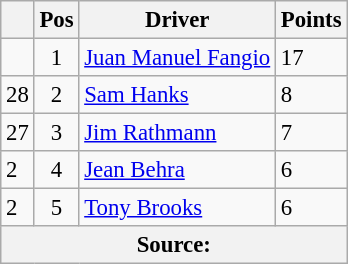<table class="wikitable" style="font-size: 95%;">
<tr>
<th></th>
<th>Pos</th>
<th>Driver</th>
<th>Points</th>
</tr>
<tr>
<td align="left"></td>
<td align="center">1</td>
<td> <a href='#'>Juan Manuel Fangio</a></td>
<td align="left">17</td>
</tr>
<tr>
<td align="left"> 28</td>
<td align="center">2</td>
<td> <a href='#'>Sam Hanks</a></td>
<td align="left">8</td>
</tr>
<tr>
<td align="left"> 27</td>
<td align="center">3</td>
<td> <a href='#'>Jim Rathmann</a></td>
<td align="left">7</td>
</tr>
<tr>
<td align="left"> 2</td>
<td align="center">4</td>
<td> <a href='#'>Jean Behra</a></td>
<td align="left">6</td>
</tr>
<tr>
<td align="left"> 2</td>
<td align="center">5</td>
<td> <a href='#'>Tony Brooks</a></td>
<td align="left">6</td>
</tr>
<tr>
<th colspan=4>Source:</th>
</tr>
</table>
